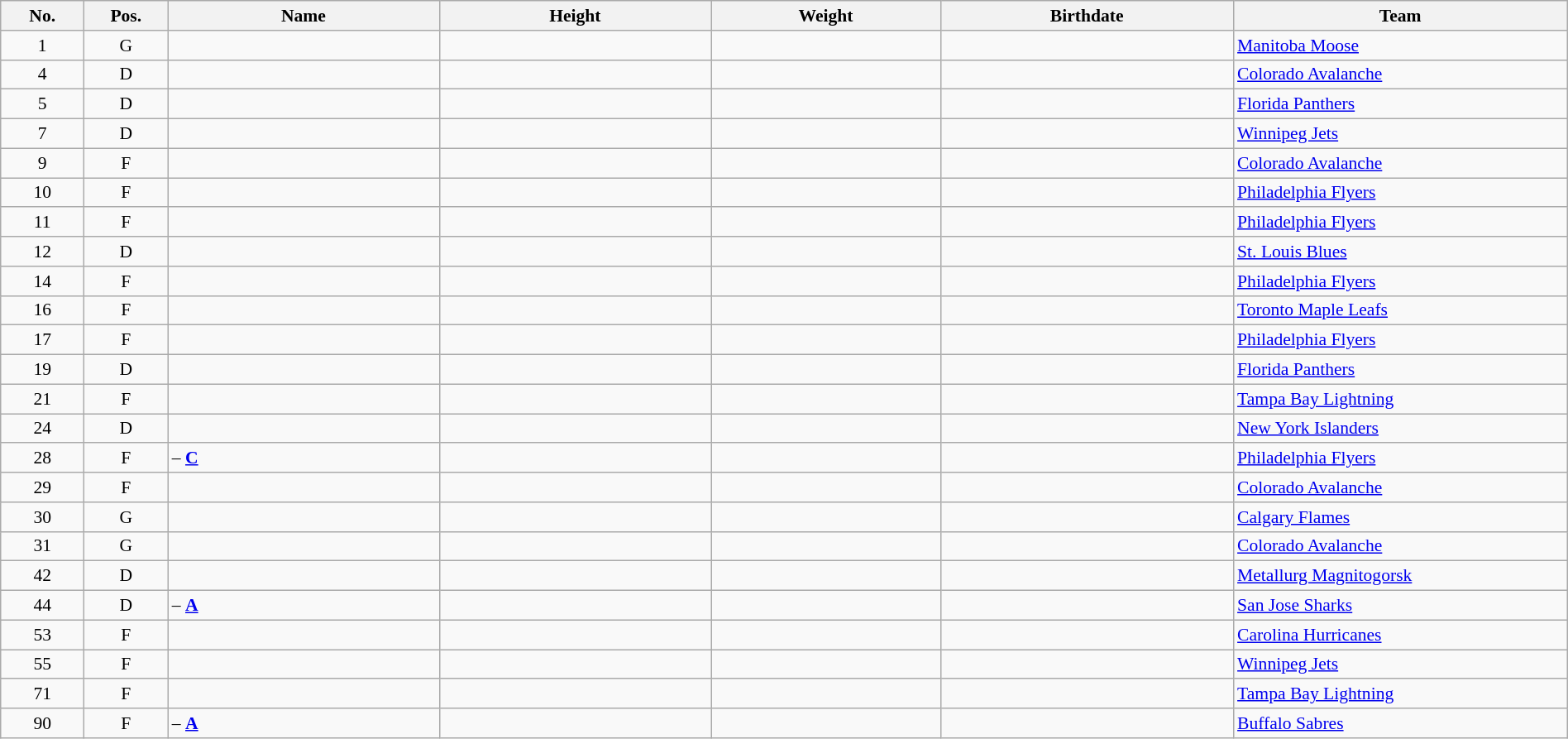<table width="100%" class="wikitable sortable" style="font-size: 90%; text-align: center;">
<tr>
<th style="width:  4%;">No.</th>
<th style="width:  4%;">Pos.</th>
<th style="width: 13%;">Name</th>
<th style="width: 13%;">Height</th>
<th style="width: 11%;">Weight</th>
<th style="width: 14%;">Birthdate</th>
<th style="width: 16%;">Team</th>
</tr>
<tr>
<td>1</td>
<td>G</td>
<td align=left></td>
<td></td>
<td></td>
<td></td>
<td style="text-align:left;"> <a href='#'>Manitoba Moose</a></td>
</tr>
<tr>
<td>4</td>
<td>D</td>
<td align=left></td>
<td></td>
<td></td>
<td></td>
<td style="text-align:left;"> <a href='#'>Colorado Avalanche</a></td>
</tr>
<tr>
<td>5</td>
<td>D</td>
<td align=left></td>
<td></td>
<td></td>
<td></td>
<td style="text-align:left;"> <a href='#'>Florida Panthers</a></td>
</tr>
<tr>
<td>7</td>
<td>D</td>
<td align=left></td>
<td></td>
<td></td>
<td></td>
<td style="text-align:left;"> <a href='#'>Winnipeg Jets</a></td>
</tr>
<tr>
<td>9</td>
<td>F</td>
<td align=left></td>
<td></td>
<td></td>
<td></td>
<td style="text-align:left;"> <a href='#'>Colorado Avalanche</a></td>
</tr>
<tr>
<td>10</td>
<td>F</td>
<td align=left></td>
<td></td>
<td></td>
<td></td>
<td style="text-align:left;"> <a href='#'>Philadelphia Flyers</a></td>
</tr>
<tr>
<td>11</td>
<td>F</td>
<td align=left></td>
<td></td>
<td></td>
<td></td>
<td style="text-align:left;"> <a href='#'>Philadelphia Flyers</a></td>
</tr>
<tr>
<td>12</td>
<td>D</td>
<td align=left></td>
<td></td>
<td></td>
<td></td>
<td style="text-align:left;"> <a href='#'>St. Louis Blues</a></td>
</tr>
<tr>
<td>14</td>
<td>F</td>
<td align=left></td>
<td></td>
<td></td>
<td></td>
<td style="text-align:left;"> <a href='#'>Philadelphia Flyers</a></td>
</tr>
<tr>
<td>16</td>
<td>F</td>
<td align=left></td>
<td></td>
<td></td>
<td></td>
<td style="text-align:left;"> <a href='#'>Toronto Maple Leafs</a></td>
</tr>
<tr>
<td>17</td>
<td>F</td>
<td align=left></td>
<td></td>
<td></td>
<td></td>
<td style="text-align:left;"> <a href='#'>Philadelphia Flyers</a></td>
</tr>
<tr>
<td>19</td>
<td>D</td>
<td align=left></td>
<td></td>
<td></td>
<td></td>
<td style="text-align:left;"> <a href='#'>Florida Panthers</a></td>
</tr>
<tr>
<td>21</td>
<td>F</td>
<td align=left></td>
<td></td>
<td></td>
<td></td>
<td style="text-align:left;"> <a href='#'>Tampa Bay Lightning</a></td>
</tr>
<tr>
<td>24</td>
<td>D</td>
<td align=left></td>
<td></td>
<td></td>
<td></td>
<td style="text-align:left;"> <a href='#'>New York Islanders</a></td>
</tr>
<tr>
<td>28</td>
<td>F</td>
<td align=left> – <strong><a href='#'>C</a></strong></td>
<td></td>
<td></td>
<td></td>
<td style="text-align:left;"> <a href='#'>Philadelphia Flyers</a></td>
</tr>
<tr>
<td>29</td>
<td>F</td>
<td align=left></td>
<td></td>
<td></td>
<td></td>
<td style="text-align:left;"> <a href='#'>Colorado Avalanche</a></td>
</tr>
<tr>
<td>30</td>
<td>G</td>
<td align=left></td>
<td></td>
<td></td>
<td></td>
<td style="text-align:left;"> <a href='#'>Calgary Flames</a></td>
</tr>
<tr>
<td>31</td>
<td>G</td>
<td align=left></td>
<td></td>
<td></td>
<td></td>
<td style="text-align:left;"> <a href='#'>Colorado Avalanche</a></td>
</tr>
<tr>
<td>42</td>
<td>D</td>
<td align=left></td>
<td></td>
<td></td>
<td></td>
<td style="text-align:left;"> <a href='#'>Metallurg Magnitogorsk</a></td>
</tr>
<tr>
<td>44</td>
<td>D</td>
<td align=left> – <strong><a href='#'>A</a></strong></td>
<td></td>
<td></td>
<td></td>
<td style="text-align:left;"> <a href='#'>San Jose Sharks</a></td>
</tr>
<tr>
<td>53</td>
<td>F</td>
<td align=left></td>
<td></td>
<td></td>
<td></td>
<td style="text-align:left;"> <a href='#'>Carolina Hurricanes</a></td>
</tr>
<tr>
<td>55</td>
<td>F</td>
<td align=left></td>
<td></td>
<td></td>
<td></td>
<td style="text-align:left;"> <a href='#'>Winnipeg Jets</a></td>
</tr>
<tr>
<td>71</td>
<td>F</td>
<td align=left></td>
<td></td>
<td></td>
<td></td>
<td style="text-align:left;"> <a href='#'>Tampa Bay Lightning</a></td>
</tr>
<tr>
<td>90</td>
<td>F</td>
<td align=left> – <strong><a href='#'>A</a></strong></td>
<td></td>
<td></td>
<td></td>
<td style="text-align:left;"> <a href='#'>Buffalo Sabres</a></td>
</tr>
</table>
